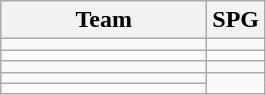<table class=wikitable>
<tr>
<th width=130>Team</th>
<th>SPG</th>
</tr>
<tr>
<td></td>
<td></td>
</tr>
<tr>
<td></td>
<td></td>
</tr>
<tr>
<td></td>
<td></td>
</tr>
<tr>
<td></td>
<td rowspan=2></td>
</tr>
<tr>
<td></td>
</tr>
</table>
